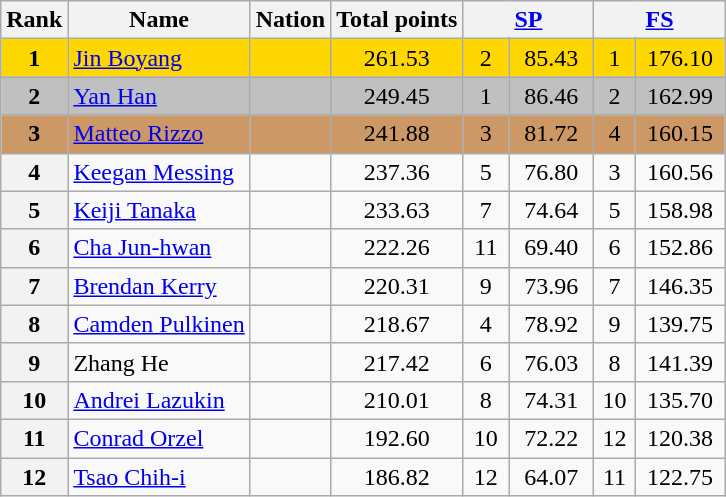<table class="wikitable sortable">
<tr>
<th>Rank</th>
<th>Name</th>
<th>Nation</th>
<th>Total points</th>
<th colspan="2" width="80px"><a href='#'>SP</a></th>
<th colspan="2" width="80px"><a href='#'>FS</a></th>
</tr>
<tr bgcolor="gold">
<td align="center"><strong>1</strong></td>
<td><a href='#'>Jin Boyang</a></td>
<td></td>
<td align="center">261.53</td>
<td align="center">2</td>
<td align="center">85.43</td>
<td align="center">1</td>
<td align="center">176.10</td>
</tr>
<tr bgcolor="silver">
<td align="center"><strong>2</strong></td>
<td><a href='#'>Yan Han</a></td>
<td></td>
<td align="center">249.45</td>
<td align="center">1</td>
<td align="center">86.46</td>
<td align="center">2</td>
<td align="center">162.99</td>
</tr>
<tr bgcolor="cc9966">
<td align="center"><strong>3</strong></td>
<td><a href='#'>Matteo Rizzo</a></td>
<td></td>
<td align="center">241.88</td>
<td align="center">3</td>
<td align="center">81.72</td>
<td align="center">4</td>
<td align="center">160.15</td>
</tr>
<tr>
<th>4</th>
<td><a href='#'>Keegan Messing</a></td>
<td></td>
<td align="center">237.36</td>
<td align="center">5</td>
<td align="center">76.80</td>
<td align="center">3</td>
<td align="center">160.56</td>
</tr>
<tr>
<th>5</th>
<td><a href='#'>Keiji Tanaka</a></td>
<td></td>
<td align="center">233.63</td>
<td align="center">7</td>
<td align="center">74.64</td>
<td align="center">5</td>
<td align="center">158.98</td>
</tr>
<tr>
<th>6</th>
<td><a href='#'>Cha Jun-hwan</a></td>
<td></td>
<td align="center">222.26</td>
<td align="center">11</td>
<td align="center">69.40</td>
<td align="center">6</td>
<td align="center">152.86</td>
</tr>
<tr>
<th>7</th>
<td><a href='#'>Brendan Kerry</a></td>
<td></td>
<td align="center">220.31</td>
<td align="center">9</td>
<td align="center">73.96</td>
<td align="center">7</td>
<td align="center">146.35</td>
</tr>
<tr>
<th>8</th>
<td><a href='#'>Camden Pulkinen</a></td>
<td></td>
<td align="center">218.67</td>
<td align="center">4</td>
<td align="center">78.92</td>
<td align="center">9</td>
<td align="center">139.75</td>
</tr>
<tr>
<th>9</th>
<td>Zhang He</td>
<td></td>
<td align="center">217.42</td>
<td align="center">6</td>
<td align="center">76.03</td>
<td align="center">8</td>
<td align="center">141.39</td>
</tr>
<tr>
<th>10</th>
<td><a href='#'>Andrei Lazukin</a></td>
<td></td>
<td align="center">210.01</td>
<td align="center">8</td>
<td align="center">74.31</td>
<td align="center">10</td>
<td align="center">135.70</td>
</tr>
<tr>
<th>11</th>
<td><a href='#'>Conrad Orzel</a></td>
<td></td>
<td align="center">192.60</td>
<td align="center">10</td>
<td align="center">72.22</td>
<td align="center">12</td>
<td align="center">120.38</td>
</tr>
<tr>
<th>12</th>
<td><a href='#'>Tsao Chih-i</a></td>
<td></td>
<td align="center">186.82</td>
<td align="center">12</td>
<td align="center">64.07</td>
<td align="center">11</td>
<td align="center">122.75</td>
</tr>
</table>
